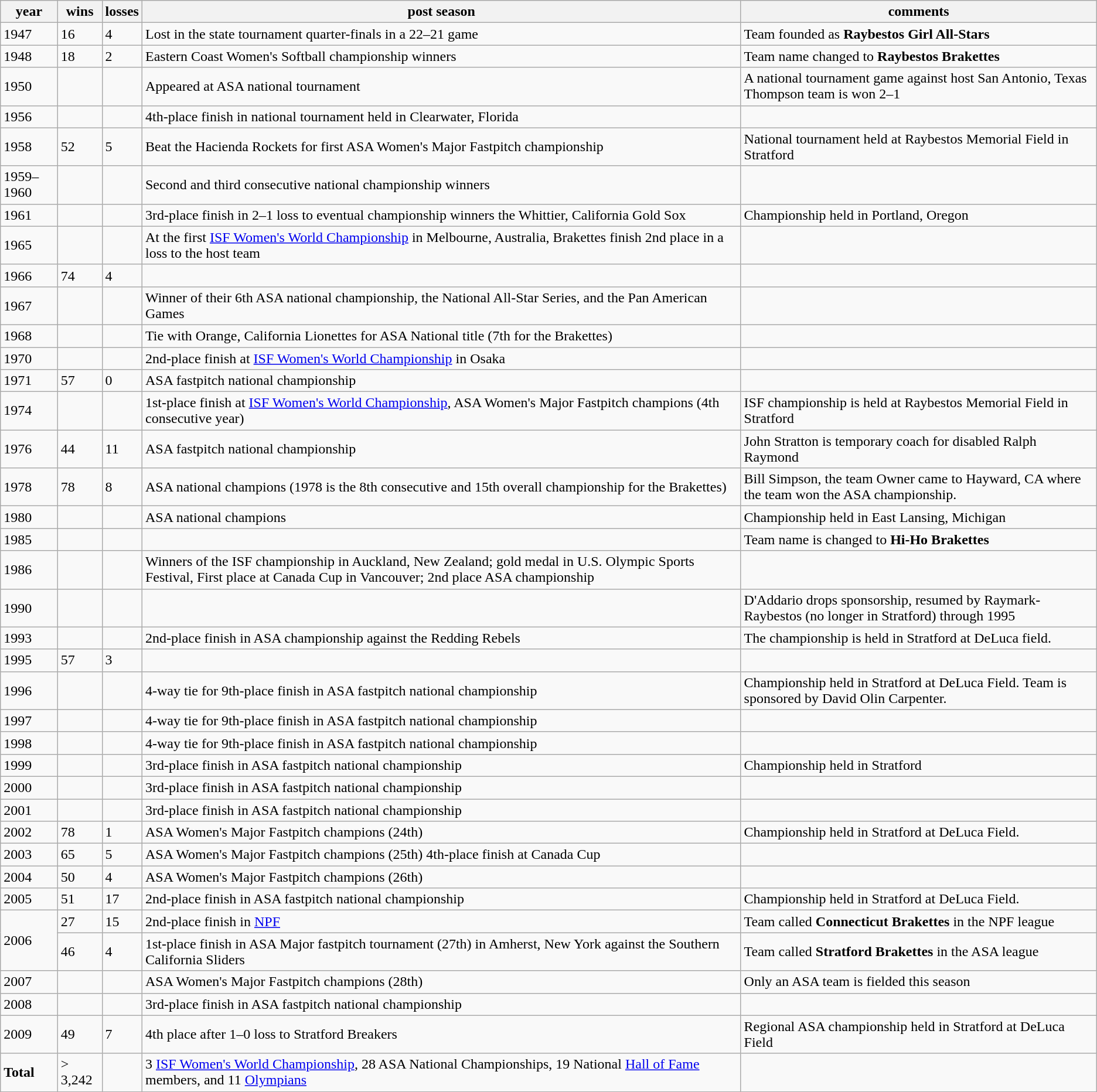<table class="wikitable">
<tr>
<th>year</th>
<th>wins</th>
<th>losses</th>
<th>post season</th>
<th>comments</th>
</tr>
<tr>
<td>1947</td>
<td>16</td>
<td>4</td>
<td>Lost in the state tournament quarter-finals in a 22–21 game</td>
<td>Team founded as <strong>Raybestos Girl All-Stars</strong></td>
</tr>
<tr>
<td>1948</td>
<td>18</td>
<td>2</td>
<td>Eastern Coast Women's Softball championship winners</td>
<td>Team name changed to <strong>Raybestos Brakettes</strong></td>
</tr>
<tr>
<td>1950</td>
<td></td>
<td></td>
<td>Appeared at ASA national tournament</td>
<td>A national tournament game against host San Antonio, Texas Thompson team is won 2–1</td>
</tr>
<tr>
<td>1956</td>
<td></td>
<td></td>
<td>4th-place finish in national tournament held in Clearwater, Florida</td>
<td></td>
</tr>
<tr>
<td>1958</td>
<td>52</td>
<td>5</td>
<td>Beat the Hacienda Rockets for first ASA Women's Major Fastpitch championship</td>
<td>National tournament held at Raybestos Memorial Field in Stratford</td>
</tr>
<tr>
<td>1959–1960</td>
<td></td>
<td></td>
<td>Second and third consecutive national championship winners</td>
<td></td>
</tr>
<tr>
<td>1961</td>
<td></td>
<td></td>
<td>3rd-place finish in 2–1 loss to eventual championship winners the Whittier, California Gold Sox</td>
<td>Championship held in Portland, Oregon</td>
</tr>
<tr>
<td>1965</td>
<td></td>
<td></td>
<td>At the first <a href='#'>ISF Women's World Championship</a> in Melbourne, Australia, Brakettes finish 2nd place in a loss to the host team</td>
<td></td>
</tr>
<tr>
<td>1966</td>
<td>74</td>
<td>4</td>
<td></td>
<td></td>
</tr>
<tr>
<td>1967</td>
<td></td>
<td></td>
<td>Winner of their 6th ASA national championship, the National All-Star Series, and the Pan American Games</td>
<td></td>
</tr>
<tr>
<td>1968</td>
<td></td>
<td></td>
<td>Tie with Orange, California Lionettes for ASA National title (7th for the Brakettes)</td>
<td></td>
</tr>
<tr>
<td>1970</td>
<td></td>
<td></td>
<td>2nd-place finish at <a href='#'>ISF Women's World Championship</a> in Osaka</td>
<td></td>
</tr>
<tr>
<td>1971</td>
<td>57</td>
<td>0</td>
<td>ASA fastpitch national championship</td>
<td></td>
</tr>
<tr>
<td>1974</td>
<td></td>
<td></td>
<td>1st-place finish at <a href='#'>ISF Women's World Championship</a>,  ASA Women's Major Fastpitch champions (4th consecutive year)</td>
<td>ISF championship is held at Raybestos Memorial Field in Stratford</td>
</tr>
<tr>
<td>1976</td>
<td>44</td>
<td>11</td>
<td>ASA fastpitch national championship</td>
<td>John Stratton is temporary coach for disabled Ralph Raymond</td>
</tr>
<tr>
<td>1978</td>
<td>78</td>
<td>8</td>
<td>ASA national champions (1978 is the 8th consecutive and 15th overall championship for the Brakettes)</td>
<td>Bill Simpson, the team Owner came to Hayward, CA where the team won the ASA championship.</td>
</tr>
<tr>
<td>1980</td>
<td></td>
<td></td>
<td>ASA national champions</td>
<td>Championship held in East Lansing, Michigan</td>
</tr>
<tr>
<td>1985</td>
<td></td>
<td></td>
<td></td>
<td>Team name is changed to <strong>Hi-Ho Brakettes</strong></td>
</tr>
<tr>
<td>1986</td>
<td></td>
<td></td>
<td>Winners of the ISF championship in Auckland, New Zealand; gold medal in U.S. Olympic Sports Festival, First place at Canada Cup in Vancouver; 2nd place ASA championship</td>
<td></td>
</tr>
<tr>
<td>1990</td>
<td></td>
<td></td>
<td></td>
<td>D'Addario drops sponsorship, resumed by Raymark-Raybestos (no longer in Stratford) through 1995</td>
</tr>
<tr>
<td>1993</td>
<td></td>
<td></td>
<td>2nd-place finish in ASA championship against the Redding Rebels</td>
<td>The championship is held in Stratford at DeLuca field.</td>
</tr>
<tr>
<td>1995</td>
<td>57</td>
<td>3</td>
<td></td>
<td></td>
</tr>
<tr>
<td>1996</td>
<td></td>
<td></td>
<td>4-way tie for 9th-place finish in ASA fastpitch national championship</td>
<td>Championship held in Stratford at DeLuca Field.  Team is sponsored by David Olin Carpenter.</td>
</tr>
<tr>
<td>1997</td>
<td></td>
<td></td>
<td>4-way tie for 9th-place finish in ASA fastpitch national championship</td>
<td></td>
</tr>
<tr>
<td>1998</td>
<td></td>
<td></td>
<td>4-way tie for 9th-place finish in ASA fastpitch national championship</td>
<td></td>
</tr>
<tr>
<td>1999</td>
<td></td>
<td></td>
<td>3rd-place finish in ASA fastpitch national championship</td>
<td>Championship held in Stratford</td>
</tr>
<tr>
<td>2000</td>
<td></td>
<td></td>
<td>3rd-place finish in ASA fastpitch national championship</td>
<td></td>
</tr>
<tr>
<td>2001</td>
<td></td>
<td></td>
<td>3rd-place finish in ASA fastpitch national championship</td>
<td></td>
</tr>
<tr>
<td>2002</td>
<td>78</td>
<td>1</td>
<td>ASA Women's Major Fastpitch champions (24th)</td>
<td>Championship held in Stratford at DeLuca Field.</td>
</tr>
<tr>
<td>2003</td>
<td>65</td>
<td>5</td>
<td>ASA Women's Major Fastpitch champions (25th) 4th-place finish at Canada Cup</td>
<td></td>
</tr>
<tr>
<td>2004</td>
<td>50</td>
<td>4</td>
<td>ASA Women's Major Fastpitch champions (26th)</td>
<td></td>
</tr>
<tr>
<td>2005</td>
<td>51</td>
<td>17</td>
<td>2nd-place finish in ASA fastpitch national championship</td>
<td>Championship held in Stratford at DeLuca Field.</td>
</tr>
<tr>
<td rowspan="2">2006</td>
<td>27</td>
<td>15</td>
<td>2nd-place finish in <a href='#'>NPF</a></td>
<td>Team called <strong>Connecticut Brakettes</strong> in the NPF league</td>
</tr>
<tr>
<td>46</td>
<td>4</td>
<td>1st-place finish in ASA Major fastpitch tournament (27th) in Amherst, New York against the Southern California Sliders</td>
<td>Team called <strong>Stratford Brakettes</strong> in the ASA league</td>
</tr>
<tr>
<td>2007</td>
<td></td>
<td></td>
<td>ASA Women's Major Fastpitch champions (28th)</td>
<td>Only an ASA team is fielded this season</td>
</tr>
<tr>
<td>2008</td>
<td></td>
<td></td>
<td>3rd-place finish in ASA fastpitch national championship</td>
<td></td>
</tr>
<tr>
<td>2009</td>
<td>49</td>
<td>7</td>
<td>4th place after 1–0 loss to Stratford Breakers</td>
<td>Regional ASA championship held in Stratford at DeLuca Field</td>
</tr>
<tr>
<td><strong>Total</strong></td>
<td>> 3,242</td>
<td></td>
<td>3 <a href='#'>ISF Women's World Championship</a>, 28 ASA National Championships, 19 National <a href='#'>Hall of Fame</a> members, and 11 <a href='#'>Olympians</a></td>
<td></td>
</tr>
</table>
